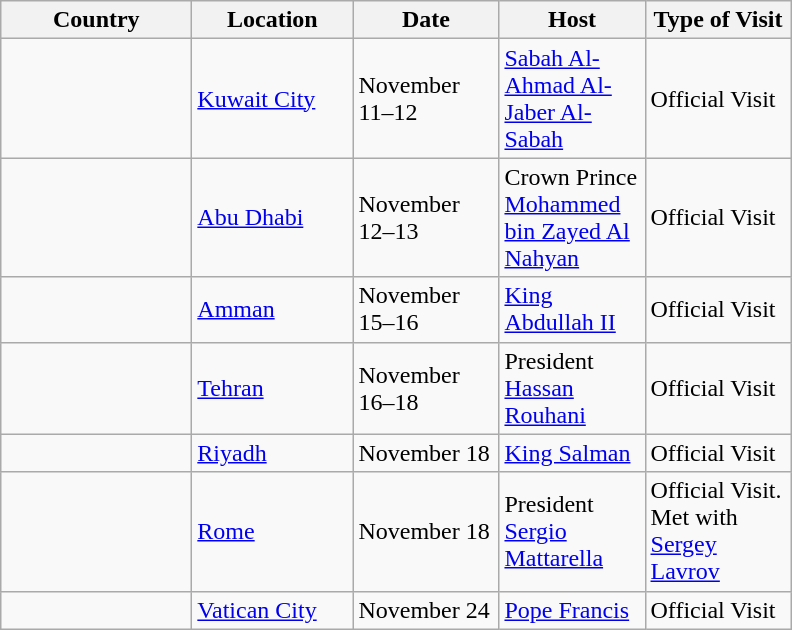<table class="wikitable">
<tr>
<th style="width:120px;">Country</th>
<th style="width:100px;">Location</th>
<th style="width:90px;">Date</th>
<th style="width:90px;">Host</th>
<th style="width:90px;">Type of Visit</th>
</tr>
<tr>
<td></td>
<td><a href='#'>Kuwait City</a></td>
<td>November 11–12</td>
<td><a href='#'>Sabah Al-Ahmad Al-Jaber Al-Sabah</a></td>
<td>Official Visit</td>
</tr>
<tr>
<td></td>
<td><a href='#'>Abu Dhabi</a></td>
<td>November 12–13</td>
<td>Crown Prince <a href='#'>Mohammed bin Zayed Al Nahyan</a></td>
<td>Official Visit</td>
</tr>
<tr>
<td></td>
<td><a href='#'>Amman</a></td>
<td>November 15–16</td>
<td><a href='#'>King Abdullah II</a></td>
<td>Official Visit</td>
</tr>
<tr>
<td></td>
<td><a href='#'>Tehran</a></td>
<td>November 16–18</td>
<td>President <a href='#'>Hassan Rouhani</a></td>
<td>Official Visit</td>
</tr>
<tr>
<td></td>
<td><a href='#'>Riyadh</a></td>
<td>November 18</td>
<td><a href='#'>King Salman</a></td>
<td>Official Visit</td>
</tr>
<tr>
<td></td>
<td><a href='#'>Rome</a></td>
<td>November 18</td>
<td>President <a href='#'>Sergio Mattarella</a></td>
<td>Official Visit. Met with <a href='#'>Sergey Lavrov</a></td>
</tr>
<tr>
<td></td>
<td><a href='#'>Vatican City</a></td>
<td>November 24</td>
<td><a href='#'>Pope Francis</a></td>
<td>Official Visit</td>
</tr>
</table>
